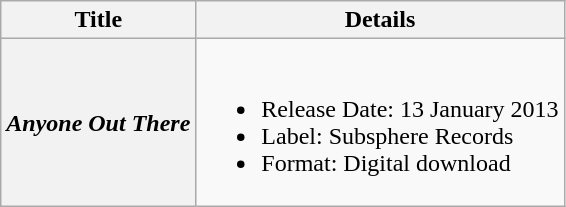<table class="wikitable plainrowheaders">
<tr>
<th>Title</th>
<th>Details</th>
</tr>
<tr>
<th scope="row"><em>Anyone Out There</em></th>
<td><br><ul><li>Release Date: 13 January 2013</li><li>Label: Subsphere Records</li><li>Format: Digital download</li></ul></td>
</tr>
</table>
